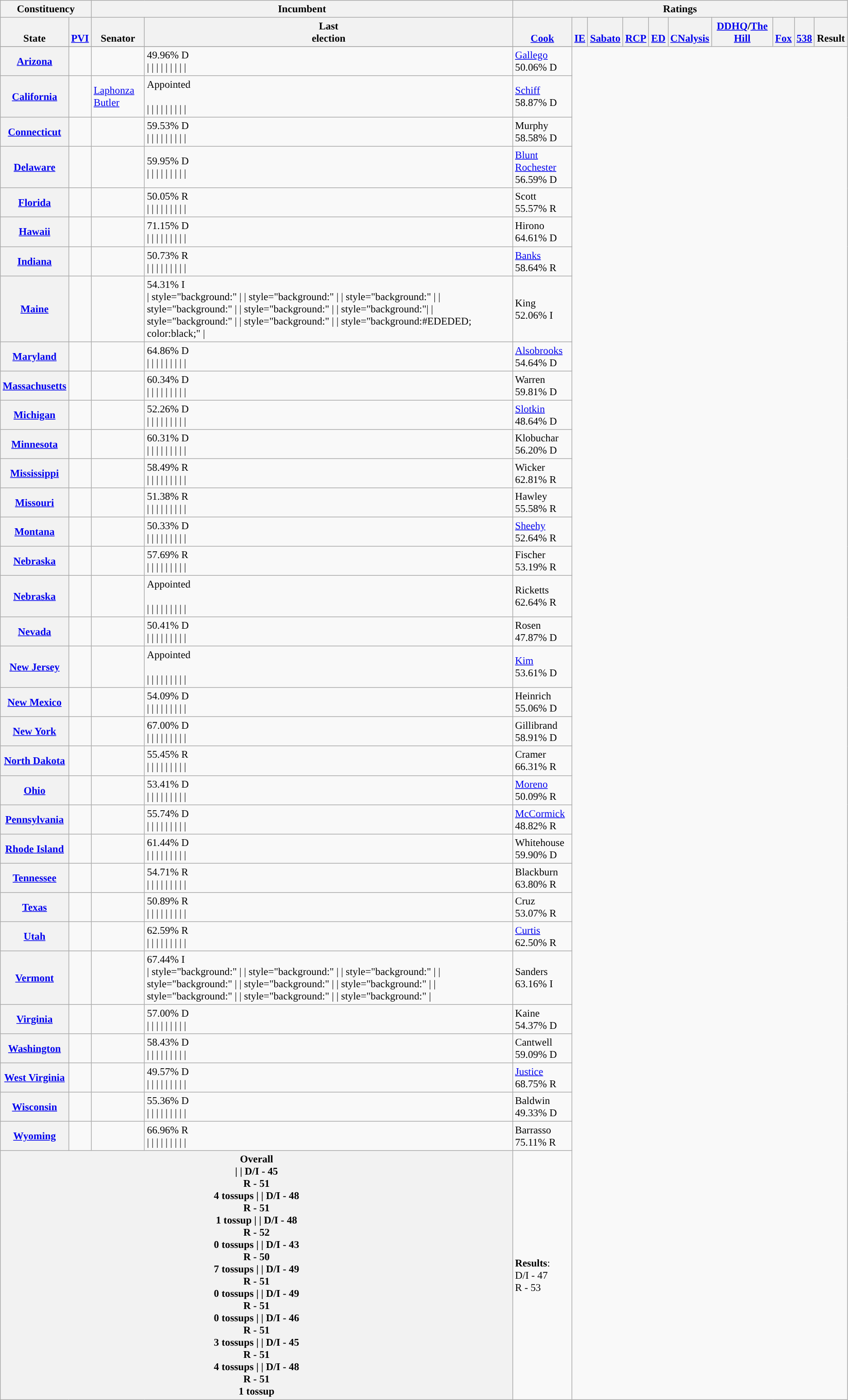<table class="wikitable sortable sticky-header-multi" style="font-size:95%;">
<tr style="vertical-align:bottom">
<th colspan=2>Constituency</th>
<th colspan=2>Incumbent</th>
<th colspan="10">Ratings</th>
</tr>
<tr style="vertical-align:bottom">
<th>State</th>
<th><a href='#'>PVI</a></th>
<th>Senator</th>
<th data-sort-type="number">Last<br>election</th>
<th><a href='#'>Cook</a><br></th>
<th><a href='#'>IE</a><br></th>
<th><a href='#'>Sabato</a><br></th>
<th><a href='#'>RCP</a><br></th>
<th><a href='#'>ED</a><br></th>
<th><a href='#'>CNalysis</a><br></th>
<th><a href='#'>DDHQ</a>/<a href='#'>The Hill</a><br></th>
<th><a href='#'>Fox</a><br></th>
<th><a href='#'>538</a><br></th>
<th>Result</th>
</tr>
<tr>
</tr>
<tr>
<th><a href='#'>Arizona</a></th>
<td></td>
<td><br></td>
<td>49.96% D<br>  | 
   | 
  | 
  | 
  | 
  | 
 | 
  | 
  | </td>
<td><a href='#'>Gallego</a><br>50.06% D </td>
</tr>
<tr>
<th><a href='#'>California</a></th>
<td></td>
<td><a href='#'>Laphonza Butler</a><br></td>
<td data-sort-value="100.0">Appointed<br><br>  | 
   | 
  | 
  | 
  | 
  | 
 | 
  | 
  | </td>
<td><a href='#'>Schiff</a><br>58.87% D</td>
</tr>
<tr>
<th><a href='#'>Connecticut</a></th>
<td></td>
<td></td>
<td>59.53% D<br>  | 
   | 
  | 
  | 
  | 
  | 
 | 
  | 
  | </td>
<td>Murphy<br>58.58% D</td>
</tr>
<tr>
<th><a href='#'>Delaware</a></th>
<td></td>
<td><br></td>
<td>59.95% D<br>  | 
   | 
  | 
  | 
  | 
  | 
 | 
  | 
  | </td>
<td><a href='#'>Blunt Rochester</a><br>56.59% D</td>
</tr>
<tr>
<th><a href='#'>Florida</a></th>
<td></td>
<td></td>
<td>50.05% R<br> | 
  | 
 | 
 | 
  | 
 | 
| 
 | 
 | </td>
<td>Scott<br>55.57% R</td>
</tr>
<tr>
<th><a href='#'>Hawaii</a></th>
<td></td>
<td></td>
<td>71.15% D<br> | 
  | 
 | 
 | 
  | 
 | 
| 
 | 
 | </td>
<td>Hirono<br>64.61% D</td>
</tr>
<tr>
<th><a href='#'>Indiana</a></th>
<td></td>
<td><br></td>
<td>50.73% R<br> | 
  | 
 | 
 | 
  | 
 | 
| 
 | 
 | </td>
<td><a href='#'>Banks</a><br>58.64% R</td>
</tr>
<tr>
<th><a href='#'>Maine</a></th>
<td></td>
<td></td>
<td>54.31% I<br> | style="background:" |
  | style="background:" |
 | style="background:" |
 | style="background:" |
 | style="background:" |
  | style="background:"|
| style="background:" |
 | style="background:" |
 | style="background:#EDEDED; color:black;" | </td>
<td>King<br>52.06% I</td>
</tr>
<tr>
<th><a href='#'>Maryland</a></th>
<td></td>
<td><br></td>
<td>64.86% D<br> | 
  | 
 | 
 | 
  | 
 | 
| 
 | 
 | </td>
<td><a href='#'>Alsobrooks</a><br>54.64% D</td>
</tr>
<tr>
<th><a href='#'>Massachusetts</a></th>
<td></td>
<td></td>
<td>60.34% D<br> | 
  | 
 | 
 | 
  | 
 | 
| 
 | 
 | </td>
<td>Warren<br>59.81% D</td>
</tr>
<tr>
<th><a href='#'>Michigan</a></th>
<td></td>
<td><br></td>
<td>52.26% D<br>  | 
   | 
  | 
  | 
  | 
  | 
 | 
  | 
  | </td>
<td><a href='#'>Slotkin</a><br>48.64% D</td>
</tr>
<tr>
<th><a href='#'>Minnesota</a></th>
<td></td>
<td></td>
<td>60.31% D<br>  | 
   | 
  | 
  | 
  | 
  | 
 | 
  | 
  | </td>
<td>Klobuchar<br>56.20% D</td>
</tr>
<tr>
<th><a href='#'>Mississippi</a></th>
<td></td>
<td></td>
<td>58.49% R<br>  | 
   | 
  | 
  | 
  | 
  | 
 | 
  | 
  | </td>
<td>Wicker<br>62.81% R</td>
</tr>
<tr>
<th><a href='#'>Missouri</a></th>
<td></td>
<td></td>
<td>51.38% R<br>  | 
   | 
  | 
  | 
  | 
  | 
 | 
  | 
  | </td>
<td>Hawley<br>55.58% R</td>
</tr>
<tr>
<th><a href='#'>Montana</a></th>
<td></td>
<td></td>
<td>50.33% D<br>  | 
   | 
  | 
  | 
  | 
  | 
 | 
  | 
  | </td>
<td><a href='#'>Sheehy</a><br>52.64% R </td>
</tr>
<tr>
<th><a href='#'>Nebraska</a><br></th>
<td></td>
<td></td>
<td>57.69% R<br>  | 
   | 
  | 
  | 
  | 
  | 
 | 
  | 
  | </td>
<td>Fischer<br>53.19% R</td>
</tr>
<tr>
<th><a href='#'>Nebraska</a><br></th>
<td></td>
<td></td>
<td data-sort-value="100.0">Appointed<br><br>  | 
   | 
  | 
  | 
  | 
  | 
 | 
  | 
  | </td>
<td>Ricketts<br>62.64% R</td>
</tr>
<tr>
<th><a href='#'>Nevada</a></th>
<td></td>
<td></td>
<td>50.41% D<br>  | 
   | 
  | 
  | 
  | 
  | 
 | 
  | 
  | </td>
<td>Rosen<br>47.87% D</td>
</tr>
<tr>
<th><a href='#'>New Jersey</a></th>
<td></td>
<td><br></td>
<td data-sort-value="100.0">Appointed<br><br>  | 
   | 
  | 
  | 
  | 
  | 
 | 
  | 
  | </td>
<td><a href='#'>Kim</a><br>53.61% D</td>
</tr>
<tr>
<th><a href='#'>New Mexico</a></th>
<td></td>
<td></td>
<td>54.09% D<br>  | 
   | 
  | 
  | 
  | 
  | 
 | 
  | 
  | </td>
<td>Heinrich<br>55.06% D</td>
</tr>
<tr>
<th><a href='#'>New York</a></th>
<td></td>
<td></td>
<td>67.00% D<br>  | 
   | 
  | 
  | 
  | 
  | 
 | 
  | 
  | </td>
<td>Gillibrand<br>58.91% D</td>
</tr>
<tr>
<th><a href='#'>North Dakota</a></th>
<td></td>
<td></td>
<td>55.45% R<br>  | 
   | 
  | 
  | 
  | 
  | 
 | 
  | 
  | </td>
<td>Cramer<br>66.31% R</td>
</tr>
<tr>
<th><a href='#'>Ohio</a></th>
<td></td>
<td></td>
<td>53.41% D<br>  | 
   | 
  | 
  | 
  | 
  | 
 | 
  | 
  | </td>
<td><a href='#'>Moreno</a><br>50.09% R </td>
</tr>
<tr>
<th><a href='#'>Pennsylvania</a></th>
<td></td>
<td></td>
<td>55.74% D<br>  | 
   | 
  | 
  | 
  | 
  | 
 | 
  | 
  | </td>
<td><a href='#'>McCormick</a><br>48.82% R </td>
</tr>
<tr>
<th><a href='#'>Rhode Island</a></th>
<td></td>
<td></td>
<td>61.44% D<br>  | 
   | 
  | 
  | 
  | 
  | 
 | 
  | 
  | </td>
<td>Whitehouse<br>59.90% D</td>
</tr>
<tr>
<th><a href='#'>Tennessee</a></th>
<td></td>
<td></td>
<td>54.71% R<br>  | 
   | 
  | 
  | 
  | 
  | 
 | 
  | 
  | </td>
<td>Blackburn<br>63.80% R</td>
</tr>
<tr>
<th><a href='#'>Texas</a></th>
<td></td>
<td></td>
<td>50.89% R<br>  | 
   | 
  | 
  | 
  | 
  | 
 | 
  | 
  | </td>
<td>Cruz<br>53.07% R</td>
</tr>
<tr>
<th><a href='#'>Utah</a></th>
<td></td>
<td><br></td>
<td>62.59% R<br>  | 
   | 
  | 
  | 
  | 
  | 
 | 
  | 
  | </td>
<td><a href='#'>Curtis</a><br>62.50% R</td>
</tr>
<tr>
<th><a href='#'>Vermont</a></th>
<td></td>
<td></td>
<td>67.44% I<br>  | style="background:" |
   | style="background:" |
  | style="background:" |
  | style="background:" |
  | style="background:" |
  | style="background:" |
 | style="background:" |
  | style="background:" |
  | style="background:" |</td>
<td>Sanders<br>63.16% I</td>
</tr>
<tr>
<th><a href='#'>Virginia</a></th>
<td></td>
<td></td>
<td>57.00% D<br>  | 
   | 
  | 
  | 
  | 
  | 
 | 
  | 
  | </td>
<td>Kaine<br>54.37% D</td>
</tr>
<tr>
<th><a href='#'>Washington</a></th>
<td></td>
<td></td>
<td>58.43% D<br>  | 
   | 
  | 
  | 
  | 
  | 
 | 
  | 
  | </td>
<td>Cantwell<br>59.09% D</td>
</tr>
<tr>
<th><a href='#'>West Virginia</a></th>
<td></td>
<td><br></td>
<td>49.57% D<br>  | 
   | 
  | 
  | 
  | 
  | 
 | 
  | 
  | </td>
<td><a href='#'>Justice</a><br>68.75% R </td>
</tr>
<tr>
<th><a href='#'>Wisconsin</a></th>
<td></td>
<td></td>
<td>55.36% D<br>  | 
   | 
  | 
  | 
  | 
  | 
 | 
  | 
  | </td>
<td>Baldwin<br>49.33% D</td>
</tr>
<tr>
<th><a href='#'>Wyoming</a></th>
<td></td>
<td></td>
<td>66.96% R<br>  | 
   | 
  | 
  | 
  | 
  | 
 | 
  | 
  | </td>
<td>Barrasso<br>75.11% R</td>
</tr>
<tr class="sortbottom">
<th colspan=4>Overall<br> | | D/I - 45<br>R - 51<br>4 tossups
  | | D/I - 48<br>R - 51<br>1 tossup
 | | D/I - 48<br>R - 52<br>0 tossups
 |     | D/I - 43<br>R - 50<br>7 tossups
 |     | D/I - 49<br>R - 51<br>0 tossups
 | | D/I - 49<br>R - 51<br>0 tossups
| | D/I - 46<br>R - 51<br>3 tossups
 | | D/I - 45<br>R - 51<br>4 tossups
 | | D/I - 48<br>R - 51<br>1 tossup</th>
<td><strong>Results</strong>:<br>D/I - 47<br>R - 53</td>
</tr>
</table>
